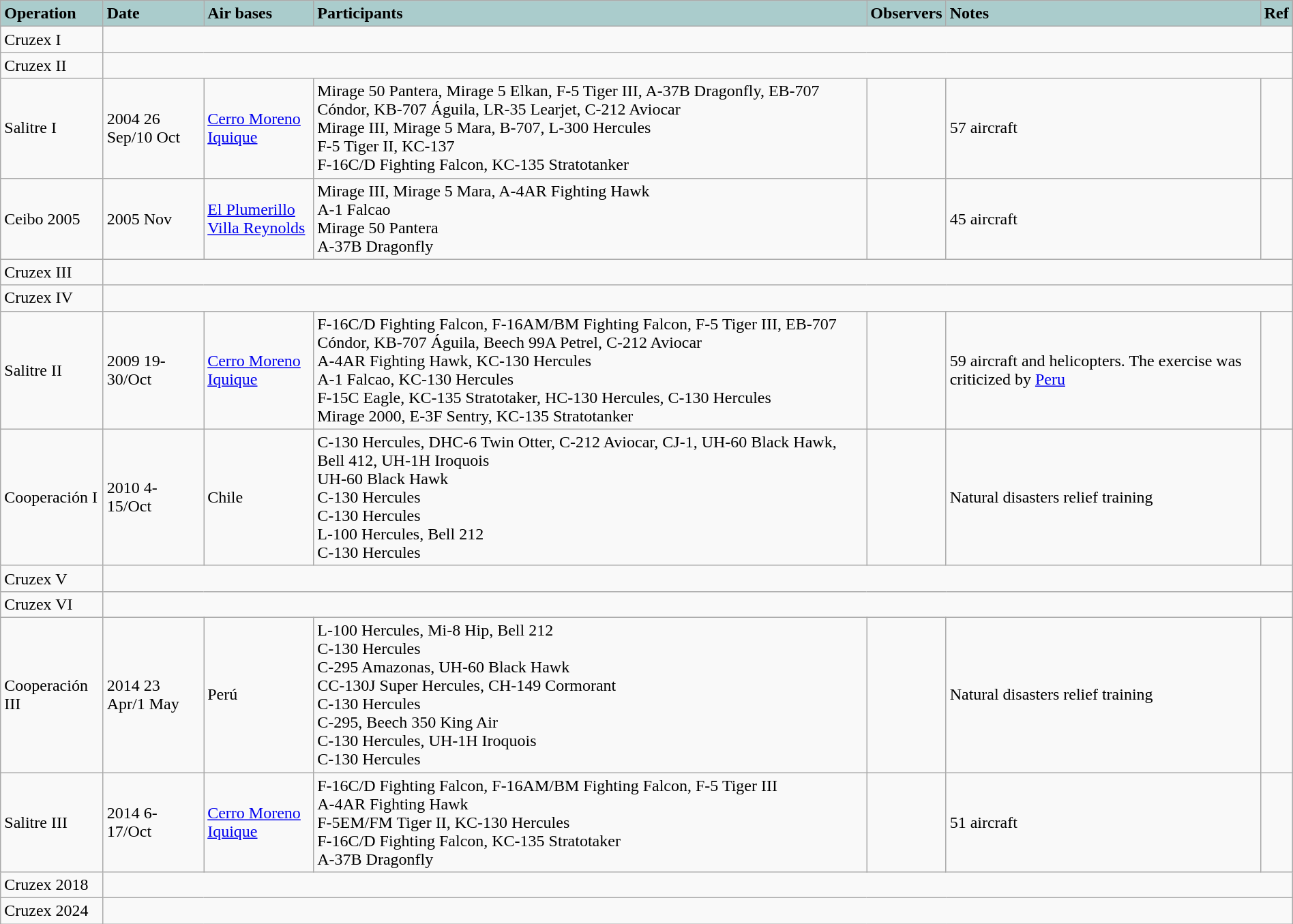<table class="wikitable" width=100%>
<tr>
<th style="text-align: left; background: #aacccc;">Operation</th>
<th style="text-align: left; background: #aacccc; ">Date</th>
<th style="text-align: left; background: #aacccc; width: 100px">Air bases</th>
<th style="text-align: left; background: #aacccc;">Participants</th>
<th style="text-align: left; background: #aacccc;">Observers</th>
<th style="text-align: left; background: #aacccc; width: 300px;">Notes</th>
<th style="text-align: left; background: #aacccc;">Ref</th>
</tr>
<tr ---->
<td>Cruzex I</td>
<td colspan="6"></td>
</tr>
<tr ---->
<td>Cruzex II</td>
<td colspan="6"></td>
</tr>
<tr ---->
<td>Salitre I</td>
<td>2004 26 Sep/10 Oct</td>
<td><a href='#'>Cerro Moreno</a><br><a href='#'>Iquique</a></td>
<td>Mirage 50 Pantera, Mirage 5 Elkan, F-5 Tiger III, A-37B Dragonfly, EB-707 Cóndor, KB-707 Águila, LR-35 Learjet, C-212 Aviocar <br> Mirage III, Mirage 5 Mara, B-707, L-300 Hercules <br>  F-5 Tiger II, KC-137 <br> F-16C/D Fighting Falcon, KC-135 Stratotanker <br></td>
<td></td>
<td>57 aircraft</td>
<td></td>
</tr>
<tr ---->
<td>Ceibo 2005</td>
<td>2005 Nov</td>
<td><a href='#'>El Plumerillo</a><br> <a href='#'>Villa Reynolds</a><br></td>
<td> Mirage III, Mirage 5 Mara, A-4AR Fighting Hawk <br>  A-1 Falcao <br>  Mirage 50 Pantera<br>  A-37B Dragonfly<br></td>
<td></td>
<td>45 aircraft</td>
<td></td>
</tr>
<tr ---->
<td>Cruzex III</td>
<td colspan="6"></td>
</tr>
<tr ---->
<td>Cruzex IV</td>
<td colspan="6"></td>
</tr>
<tr ---->
<td>Salitre II</td>
<td>2009 19-30/Oct</td>
<td><a href='#'>Cerro Moreno</a><br><a href='#'>Iquique</a></td>
<td> F-16C/D Fighting Falcon, F-16AM/BM Fighting Falcon, F-5 Tiger III, EB-707 Cóndor, KB-707 Águila, Beech 99A Petrel, C-212 Aviocar <br> A-4AR Fighting Hawk, KC-130 Hercules <br> A-1 Falcao, KC-130 Hercules <br> F-15C Eagle, KC-135 Stratotaker, HC-130 Hercules, C-130 Hercules <br>Mirage 2000, E-3F Sentry, KC-135 Stratotanker</td>
<td><br>  <br> </td>
<td>59 aircraft and helicopters. The exercise was criticized by <a href='#'>Peru</a></td>
<td></td>
</tr>
<tr ---->
<td>Cooperación I</td>
<td>2010 4-15/Oct</td>
<td>Chile</td>
<td> C-130 Hercules, DHC-6 Twin Otter, C-212 Aviocar, CJ-1, UH-60 Black Hawk, Bell 412, UH-1H Iroquois <br>  UH-60 Black Hawk  <br>  C-130 Hercules <br>  C-130 Hercules  <br>  L-100 Hercules, Bell 212  <br>  C-130 Hercules <br></td>
<td> <br>  <br>  <br>  <br>  <br>  <br> </td>
<td>Natural disasters relief training </td>
<td></td>
</tr>
<tr ---->
<td>Cruzex V</td>
<td colspan="6"></td>
</tr>
<tr ---->
<td>Cruzex VI</td>
<td colspan="6"></td>
</tr>
<tr ---->
<td>Cooperación III</td>
<td>2014 23 Apr/1 May</td>
<td>Perú</td>
<td> L-100 Hercules, Mi-8 Hip, Bell 212 <br>  C-130 Hercules <br>  C-295 Amazonas, UH-60 Black Hawk <br>  CC-130J Super Hercules, CH-149 Cormorant <br>  C-130 Hercules <br>  C-295, Beech 350 King Air <br>  C-130 Hercules, UH-1H Iroquois <br>  C-130 Hercules <br></td>
<td> <br>  <br>  <br> </td>
<td>Natural disasters relief training</td>
<td></td>
</tr>
<tr ---->
<td>Salitre III</td>
<td>2014 6-17/Oct</td>
<td><a href='#'>Cerro Moreno</a><br><a href='#'>Iquique</a></td>
<td> F-16C/D Fighting Falcon, F-16AM/BM Fighting Falcon, F-5 Tiger III <br> A-4AR Fighting Hawk <br>  F-5EM/FM Tiger II, KC-130 Hercules <br> F-16C/D Fighting Falcon, KC-135 Stratotaker <br> A-37B Dragonfly</td>
<td></td>
<td>51 aircraft</td>
<td></td>
</tr>
<tr ---->
<td>Cruzex 2018</td>
<td colspan="6"></td>
</tr>
<tr ---->
<td>Cruzex 2024</td>
<td colspan="6"></td>
</tr>
</table>
